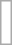<table style="border:#aaa 1px solid; float: right; clear:right">
<tr>
<td><div><br>


 
 
 
 
 
 
 	 
 
 	 
</div></td>
</tr>
<tr>
<td></td>
</tr>
</table>
